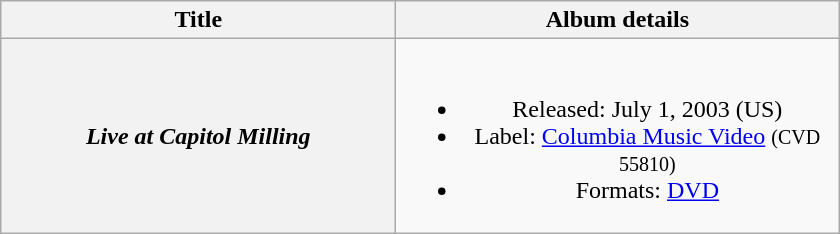<table class="wikitable plainrowheaders" style="text-align:center;">
<tr>
<th scope="col" style="width:16em;">Title</th>
<th scope="col" style="width:18em;">Album details</th>
</tr>
<tr>
<th scope="row"><em>Live at Capitol Milling</em></th>
<td><br><ul><li>Released: July 1, 2003 <span>(US)</span></li><li>Label: <a href='#'>Columbia Music Video</a> <small>(CVD 55810)</small></li><li>Formats: <a href='#'>DVD</a></li></ul></td>
</tr>
</table>
